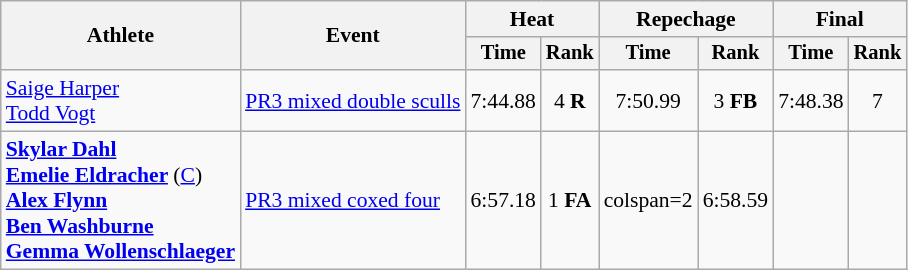<table class=wikitable style=font-size:90%;text-align:center>
<tr>
<th rowspan=2>Athlete</th>
<th rowspan=2>Event</th>
<th colspan=2>Heat</th>
<th colspan=2>Repechage</th>
<th colspan=2>Final</th>
</tr>
<tr style=font-size:95%>
<th>Time</th>
<th>Rank</th>
<th>Time</th>
<th>Rank</th>
<th>Time</th>
<th>Rank</th>
</tr>
<tr>
<td align=left><a href='#'>Saige Harper</a><br><a href='#'>Todd Vogt</a></td>
<td align=left><a href='#'>PR3 mixed double sculls</a></td>
<td>7:44.88</td>
<td>4 <strong>R</strong></td>
<td>7:50.99</td>
<td>3 <strong>FB</strong></td>
<td>7:48.38</td>
<td>7</td>
</tr>
<tr>
<td align=left><strong><a href='#'>Skylar Dahl</a><br><a href='#'>Emelie Eldracher</a> </strong>(<a href='#'>C</a>)<strong><br><a href='#'>Alex Flynn</a><br><a href='#'>Ben Washburne</a><br><a href='#'>Gemma Wollenschlaeger</a></strong></td>
<td align=left><a href='#'>PR3 mixed coxed four</a></td>
<td>6:57.18</td>
<td>1 <strong>FA</strong></td>
<td>colspan=2 </td>
<td>6:58.59</td>
<td></td>
</tr>
</table>
